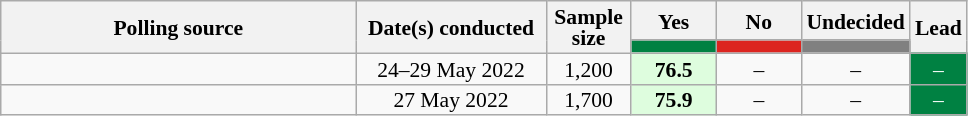<table class="wikitable" style="text-align: center; font-size:90%; line-height:14px;">
<tr>
<th rowspan="2" style="width:230px;">Polling source</th>
<th rowspan="2" style="width:120px;">Date(s) conducted</th>
<th rowspan="2" style="width:50px;">Sample size</th>
<th style="width:50px;">Yes</th>
<th style="width:50px;">No</th>
<th style="width:50px;">Undecided</th>
<th rowspan="2" style="width:30px;">Lead</th>
</tr>
<tr>
<th style="background:#008142;"></th>
<th style="background:#DC241F;"></th>
<th style="background:gray;"></th>
</tr>
<tr>
<td></td>
<td>24–29 May 2022</td>
<td>1,200</td>
<td style="background:#DEFDDE;"><strong>76.5</strong></td>
<td>–</td>
<td>–</td>
<td style="background:#008142; color:white;">–</td>
</tr>
<tr>
<td></td>
<td>27 May 2022</td>
<td>1,700</td>
<td style="background:#DEFDDE;"><strong>75.9</strong></td>
<td>–</td>
<td>–</td>
<td style="background:#008142; color:white;">–</td>
</tr>
</table>
